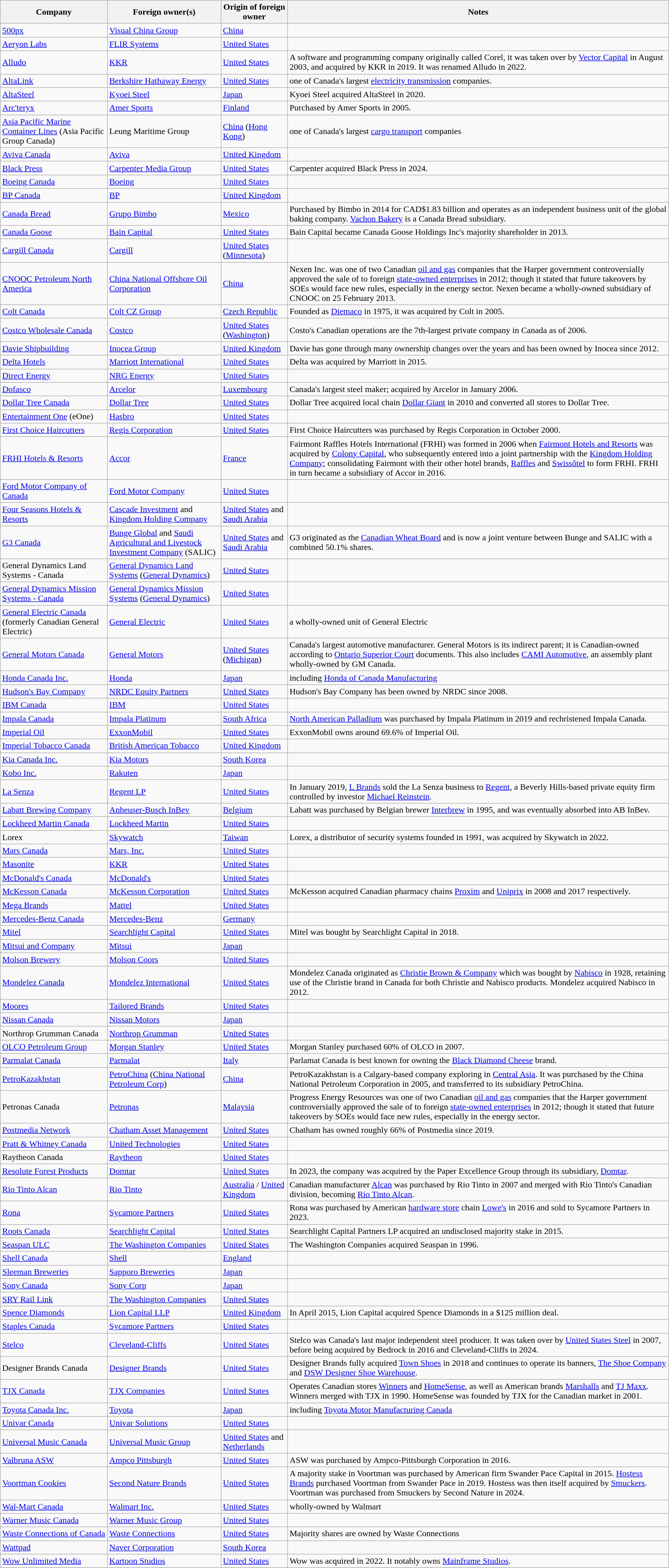<table class="wikitable">
<tr>
<th>Company</th>
<th>Foreign owner(s)</th>
<th>Origin of foreign owner</th>
<th>Notes</th>
</tr>
<tr>
<td><a href='#'>500px</a></td>
<td><a href='#'>Visual China Group</a></td>
<td><a href='#'>China</a></td>
<td></td>
</tr>
<tr>
<td><a href='#'>Aeryon Labs</a></td>
<td><a href='#'>FLIR Systems</a></td>
<td><a href='#'>United States</a></td>
<td></td>
</tr>
<tr>
<td><a href='#'>Alludo</a></td>
<td><a href='#'>KKR</a></td>
<td><a href='#'>United States</a></td>
<td>A software and programming company originally called Corel, it was taken over by <a href='#'>Vector Capital</a> in August 2003, and acquired by KKR in 2019. It was renamed Alludo in 2022.</td>
</tr>
<tr>
<td><a href='#'>AltaLink</a></td>
<td><a href='#'>Berkshire Hathaway Energy</a></td>
<td><a href='#'>United States</a></td>
<td>one of Canada's largest <a href='#'>electricity transmission</a> companies.</td>
</tr>
<tr>
<td><a href='#'>AltaSteel</a></td>
<td><a href='#'>Kyoei Steel</a></td>
<td><a href='#'>Japan</a></td>
<td>Kyoei Steel acquired AltaSteel in 2020.</td>
</tr>
<tr>
<td><a href='#'>Arc'teryx</a></td>
<td><a href='#'>Amer Sports</a></td>
<td><a href='#'>Finland</a></td>
<td>Purchased by Amer Sports in 2005.</td>
</tr>
<tr>
<td><a href='#'>Asia Pacific Marine Container Lines</a> (Asia Pacific Group Canada)</td>
<td>Leung Maritime Group</td>
<td><a href='#'>China</a> (<a href='#'>Hong Kong</a>)</td>
<td>one of Canada's largest <a href='#'>cargo transport</a> companies</td>
</tr>
<tr>
<td><a href='#'>Aviva Canada</a></td>
<td><a href='#'>Aviva</a></td>
<td><a href='#'>United Kingdom</a></td>
<td></td>
</tr>
<tr>
<td><a href='#'>Black Press</a></td>
<td><a href='#'>Carpenter Media Group</a></td>
<td><a href='#'>United States</a></td>
<td>Carpenter acquired Black Press in 2024.</td>
</tr>
<tr>
<td><a href='#'>Boeing Canada</a></td>
<td><a href='#'>Boeing</a></td>
<td><a href='#'>United States</a></td>
<td></td>
</tr>
<tr>
<td><a href='#'>BP Canada</a></td>
<td><a href='#'>BP</a></td>
<td><a href='#'>United Kingdom</a></td>
<td></td>
</tr>
<tr>
<td><a href='#'>Canada Bread</a></td>
<td><a href='#'>Grupo Bimbo</a></td>
<td><a href='#'>Mexico</a></td>
<td>Purchased by Bimbo in 2014 for CAD$1.83 billion and operates as an independent business unit of the global baking company. <a href='#'>Vachon Bakery</a> is a Canada Bread subsidiary.</td>
</tr>
<tr>
<td><a href='#'>Canada Goose</a></td>
<td><a href='#'>Bain Capital</a></td>
<td><a href='#'>United States</a></td>
<td>Bain Capital became Canada Goose Holdings Inc's majority shareholder in 2013.</td>
</tr>
<tr>
<td><a href='#'>Cargill Canada</a></td>
<td><a href='#'>Cargill</a></td>
<td><a href='#'>United States</a> (<a href='#'>Minnesota</a>)</td>
<td></td>
</tr>
<tr>
<td><a href='#'>CNOOC Petroleum North America</a></td>
<td><a href='#'>China National Offshore Oil Corporation</a></td>
<td><a href='#'>China</a></td>
<td>Nexen Inc. was one of two Canadian <a href='#'>oil and gas</a> companies that the Harper government controversially approved the sale of to foreign <a href='#'>state-owned enterprises</a> in 2012; though it stated that future takeovers by SOEs would face new rules, especially in the energy sector. Nexen became a wholly-owned subsidiary of CNOOC on 25 February 2013.</td>
</tr>
<tr>
<td><a href='#'>Colt Canada</a></td>
<td><a href='#'>Colt CZ Group</a></td>
<td><a href='#'>Czech Republic</a></td>
<td>Founded as <a href='#'>Diemaco</a> in 1975, it was acquired by Colt in 2005.</td>
</tr>
<tr>
<td><a href='#'>Costco Wholesale Canada</a></td>
<td><a href='#'>Costco</a></td>
<td><a href='#'>United States</a> (<a href='#'>Washington</a>)</td>
<td>Costo's Canadian operations are the 7th-largest private company in Canada as of 2006.</td>
</tr>
<tr>
<td><a href='#'>Davie Shipbuilding</a></td>
<td><a href='#'>Inocea Group</a></td>
<td><a href='#'>United Kingdom</a></td>
<td>Davie has gone through many ownership changes over the years and has been owned by Inocea since 2012.</td>
</tr>
<tr>
<td><a href='#'>Delta Hotels</a></td>
<td><a href='#'>Marriott International</a></td>
<td><a href='#'>United States</a></td>
<td>Delta was acquired by Marriott in 2015.</td>
</tr>
<tr>
<td><a href='#'>Direct Energy</a></td>
<td><a href='#'>NRG Energy</a></td>
<td><a href='#'>United States</a></td>
<td></td>
</tr>
<tr>
<td><a href='#'>Dofasco</a></td>
<td><a href='#'>Arcelor</a></td>
<td><a href='#'>Luxembourg</a></td>
<td>Canada's largest steel maker; acquired by Arcelor in January 2006.</td>
</tr>
<tr>
<td><a href='#'>Dollar Tree Canada</a></td>
<td><a href='#'>Dollar Tree</a></td>
<td><a href='#'>United States</a></td>
<td>Dollar Tree acquired local chain <a href='#'>Dollar Giant</a> in 2010 and converted all stores to Dollar Tree.</td>
</tr>
<tr>
<td><a href='#'>Entertainment One</a> (eOne)</td>
<td><a href='#'>Hasbro</a></td>
<td><a href='#'>United States</a></td>
<td></td>
</tr>
<tr>
<td><a href='#'>First Choice Haircutters</a></td>
<td><a href='#'>Regis Corporation</a></td>
<td><a href='#'>United States</a></td>
<td>First Choice Haircutters was purchased by Regis Corporation in October 2000.</td>
</tr>
<tr>
<td><a href='#'>FRHI Hotels & Resorts</a></td>
<td><a href='#'>Accor</a></td>
<td><a href='#'>France</a></td>
<td>Fairmont Raffles Hotels International (FRHI) was formed in 2006 when <a href='#'>Fairmont Hotels and Resorts</a> was acquired by <a href='#'>Colony Capital</a>, who subsequently entered into a joint partnership with the <a href='#'>Kingdom Holding Company</a>; consolidating Fairmont with their other hotel brands, <a href='#'>Raffles</a> and <a href='#'>Swissôtel</a> to form FRHI. FRHI in turn became a subsidiary of Accor in 2016.</td>
</tr>
<tr>
<td><a href='#'>Ford Motor Company of Canada</a></td>
<td><a href='#'>Ford Motor Company</a></td>
<td><a href='#'>United States</a></td>
<td></td>
</tr>
<tr>
<td><a href='#'>Four Seasons Hotels & Resorts</a></td>
<td><a href='#'>Cascade Investment</a> and<br><a href='#'>Kingdom Holding Company</a></td>
<td><a href='#'>United States</a> and <a href='#'>Saudi Arabia</a></td>
<td></td>
</tr>
<tr>
<td><a href='#'>G3 Canada</a></td>
<td><a href='#'>Bunge Global</a> and <a href='#'>Saudi Agricultural and Livestock Investment Company</a> (SALIC)</td>
<td><a href='#'>United States</a> and <a href='#'>Saudi Arabia</a></td>
<td>G3 originated as the <a href='#'>Canadian Wheat Board</a> and is now a joint venture between Bunge and SALIC with a combined 50.1% shares.</td>
</tr>
<tr>
<td>General Dynamics Land Systems - Canada</td>
<td><a href='#'>General Dynamics Land Systems</a> (<a href='#'>General Dynamics</a>)</td>
<td><a href='#'>United States</a></td>
<td></td>
</tr>
<tr>
<td><a href='#'>General Dynamics Mission Systems - Canada</a></td>
<td><a href='#'>General Dynamics Mission Systems</a> (<a href='#'>General Dynamics</a>)</td>
<td><a href='#'>United States</a></td>
<td></td>
</tr>
<tr>
<td><a href='#'>General Electric Canada</a> (formerly Canadian General Electric)</td>
<td><a href='#'>General Electric</a></td>
<td><a href='#'>United States</a></td>
<td>a wholly-owned unit of General Electric</td>
</tr>
<tr>
<td><a href='#'>General Motors Canada</a></td>
<td><a href='#'>General Motors</a></td>
<td><a href='#'>United States</a> (<a href='#'>Michigan</a>)</td>
<td>Canada's largest automotive manufacturer. General Motors is its indirect parent; it is Canadian-owned according to <a href='#'>Ontario Superior Court</a> documents. This also includes <a href='#'>CAMI Automotive</a>, an assembly plant wholly-owned by GM Canada.</td>
</tr>
<tr>
<td><a href='#'>Honda Canada Inc.</a></td>
<td><a href='#'>Honda</a></td>
<td><a href='#'>Japan</a></td>
<td>including <a href='#'>Honda of Canada Manufacturing</a></td>
</tr>
<tr>
<td><a href='#'>Hudson's Bay Company</a></td>
<td><a href='#'>NRDC Equity Partners</a></td>
<td><a href='#'>United States</a></td>
<td>Hudson's Bay Company has been owned by NRDC since 2008.</td>
</tr>
<tr>
<td><a href='#'>IBM Canada</a></td>
<td><a href='#'>IBM</a></td>
<td><a href='#'>United States</a></td>
<td></td>
</tr>
<tr>
<td><a href='#'>Impala Canada</a></td>
<td><a href='#'>Impala Platinum</a></td>
<td><a href='#'>South Africa</a></td>
<td><a href='#'>North American Palladium</a> was purchased by Impala Platinum in 2019 and rechristened Impala Canada.</td>
</tr>
<tr>
<td><a href='#'>Imperial Oil</a></td>
<td><a href='#'>ExxonMobil</a></td>
<td><a href='#'>United States</a></td>
<td>ExxonMobil owns around 69.6% of Imperial Oil.</td>
</tr>
<tr>
<td><a href='#'>Imperial Tobacco Canada</a></td>
<td><a href='#'>British American Tobacco</a></td>
<td><a href='#'>United Kingdom</a></td>
<td></td>
</tr>
<tr>
<td><a href='#'>Kia Canada Inc.</a></td>
<td><a href='#'>Kia Motors</a></td>
<td><a href='#'>South Korea</a></td>
<td></td>
</tr>
<tr>
<td><a href='#'>Kobo Inc.</a></td>
<td><a href='#'>Rakuten</a></td>
<td><a href='#'>Japan</a></td>
<td></td>
</tr>
<tr>
<td><a href='#'>La Senza</a></td>
<td><a href='#'>Regent LP</a></td>
<td><a href='#'>United States</a></td>
<td>In January 2019, <a href='#'>L Brands</a> sold the La Senza business to <a href='#'>Regent</a>, a Beverly Hills-based private equity firm controlled by investor <a href='#'>Michael Reinstein</a>.</td>
</tr>
<tr>
<td><a href='#'>Labatt Brewing Company</a></td>
<td><a href='#'>Anheuser-Busch InBev</a></td>
<td><a href='#'>Belgium</a></td>
<td>Labatt was purchased by Belgian brewer <a href='#'>Interbrew</a> in 1995, and was eventually absorbed into AB InBev.</td>
</tr>
<tr>
<td><a href='#'>Lockheed Martin Canada</a></td>
<td><a href='#'>Lockheed Martin</a></td>
<td><a href='#'>United States</a></td>
<td></td>
</tr>
<tr>
<td>Lorex</td>
<td><a href='#'>Skywatch</a></td>
<td><a href='#'>Taiwan</a></td>
<td>Lorex, a distributor of security systems founded in 1991, was acquired by Skywatch in 2022.</td>
</tr>
<tr>
<td><a href='#'>Mars Canada</a></td>
<td><a href='#'>Mars, Inc.</a></td>
<td><a href='#'>United States</a></td>
<td></td>
</tr>
<tr>
<td><a href='#'>Masonite</a></td>
<td><a href='#'>KKR</a></td>
<td><a href='#'>United States</a></td>
<td></td>
</tr>
<tr>
<td><a href='#'>McDonald's Canada</a></td>
<td><a href='#'>McDonald's</a></td>
<td><a href='#'>United States</a></td>
<td></td>
</tr>
<tr>
<td><a href='#'>McKesson Canada</a></td>
<td><a href='#'>McKesson Corporation</a></td>
<td><a href='#'>United States</a></td>
<td>McKesson acquired Canadian pharmacy chains <a href='#'>Proxim</a> and <a href='#'>Uniprix</a> in 2008 and 2017 respectively.</td>
</tr>
<tr>
<td><a href='#'>Mega Brands</a></td>
<td><a href='#'>Mattel</a></td>
<td><a href='#'>United States</a></td>
<td></td>
</tr>
<tr>
<td><a href='#'>Mercedes-Benz Canada</a></td>
<td><a href='#'>Mercedes-Benz</a></td>
<td><a href='#'>Germany</a></td>
<td></td>
</tr>
<tr>
<td><a href='#'>Mitel</a></td>
<td><a href='#'>Searchlight Capital</a></td>
<td><a href='#'>United States</a></td>
<td>Mitel was bought by Searchlight Capital in 2018.</td>
</tr>
<tr>
<td><a href='#'>Mitsui and Company</a></td>
<td><a href='#'>Mitsui</a></td>
<td><a href='#'>Japan</a></td>
<td></td>
</tr>
<tr>
<td><a href='#'>Molson Brewery</a></td>
<td><a href='#'>Molson Coors</a></td>
<td><a href='#'>United States</a></td>
<td></td>
</tr>
<tr>
<td><a href='#'>Mondelez Canada</a></td>
<td><a href='#'>Mondelez International</a></td>
<td><a href='#'>United States</a></td>
<td>Mondelez Canada originated as <a href='#'>Christie Brown & Company</a> which was bought by <a href='#'>Nabisco</a> in 1928, retaining use of the Christie brand in Canada for both Christie and Nabisco products. Mondelez acquired Nabisco in 2012.</td>
</tr>
<tr>
<td><a href='#'>Moores</a></td>
<td><a href='#'>Tailored Brands</a></td>
<td><a href='#'>United States</a></td>
<td></td>
</tr>
<tr>
<td><a href='#'>Nissan Canada</a></td>
<td><a href='#'>Nissan Motors</a></td>
<td><a href='#'>Japan</a></td>
<td></td>
</tr>
<tr>
<td>Northrop Grumman Canada</td>
<td><a href='#'>Northrop Grumman</a></td>
<td><a href='#'>United States</a></td>
<td></td>
</tr>
<tr>
<td><a href='#'>OLCO Petroleum Group</a></td>
<td><a href='#'>Morgan Stanley</a></td>
<td><a href='#'>United States</a></td>
<td>Morgan Stanley purchased 60% of OLCO in 2007.</td>
</tr>
<tr>
<td><a href='#'>Parmalat Canada</a></td>
<td><a href='#'>Parmalat</a></td>
<td><a href='#'>Italy</a></td>
<td>Parlamat Canada is best known for owning the <a href='#'>Black Diamond Cheese</a> brand.</td>
</tr>
<tr>
<td><a href='#'>PetroKazakhstan</a></td>
<td><a href='#'>PetroChina</a> (<a href='#'>China National Petroleum Corp</a>)</td>
<td><a href='#'>China</a></td>
<td>PetroKazakhstan is a Calgary-based company exploring in <a href='#'>Central Asia</a>. It was purchased by the China National Petroleum Corporation in 2005, and transferred to its subsidiary PetroChina.</td>
</tr>
<tr>
<td>Petronas Canada</td>
<td><a href='#'>Petronas</a></td>
<td><a href='#'>Malaysia</a></td>
<td>Progress Energy Resources was one of two Canadian <a href='#'>oil and gas</a> companies that the Harper government controversially approved the sale of to foreign <a href='#'>state-owned enterprises</a> in 2012; though it stated that future takeovers by SOEs would face new rules, especially in the energy sector.</td>
</tr>
<tr>
<td><a href='#'>Postmedia Network</a></td>
<td><a href='#'>Chatham Asset Management</a></td>
<td><a href='#'>United States</a></td>
<td>Chatham has owned roughly 66% of Postmedia since 2019.</td>
</tr>
<tr>
<td><a href='#'>Pratt & Whitney Canada</a></td>
<td><a href='#'>United Technologies</a></td>
<td><a href='#'>United States</a></td>
<td></td>
</tr>
<tr>
<td>Raytheon Canada</td>
<td><a href='#'>Raytheon</a></td>
<td><a href='#'>United States</a></td>
<td></td>
</tr>
<tr>
<td><a href='#'>Resolute Forest Products</a></td>
<td><a href='#'>Domtar</a></td>
<td><a href='#'>United States</a></td>
<td>In 2023, the company was acquired by the Paper Excellence Group through its subsidiary, <a href='#'>Domtar</a>.</td>
</tr>
<tr>
<td><a href='#'>Rio Tinto Alcan</a></td>
<td><a href='#'>Rio Tinto</a></td>
<td><a href='#'>Australia</a> / <a href='#'>United Kingdom</a></td>
<td>Canadian manufacturer <a href='#'>Alcan</a> was purchased by Rio Tinto in 2007 and merged with Rio Tinto's Canadian division, becoming <a href='#'>Rio Tinto Alcan</a>.</td>
</tr>
<tr>
<td><a href='#'>Rona</a></td>
<td><a href='#'>Sycamore Partners</a></td>
<td><a href='#'>United States</a></td>
<td>Rona was purchased by American <a href='#'>hardware store</a> chain <a href='#'>Lowe's</a> in 2016 and sold to Sycamore Partners in 2023.</td>
</tr>
<tr>
<td><a href='#'>Roots Canada</a></td>
<td><a href='#'>Searchlight Capital</a></td>
<td><a href='#'>United States</a></td>
<td>Searchlight Capital Partners LP acquired an undisclosed majority stake in 2015.</td>
</tr>
<tr>
<td><a href='#'>Seaspan ULC</a></td>
<td><a href='#'>The Washington Companies</a></td>
<td><a href='#'>United States</a></td>
<td>The Washington Companies acquired Seaspan in 1996.</td>
</tr>
<tr>
<td><a href='#'>Shell Canada</a></td>
<td><a href='#'>Shell</a></td>
<td><a href='#'>England</a></td>
<td></td>
</tr>
<tr>
<td><a href='#'>Sleeman Breweries</a></td>
<td><a href='#'>Sapporo Breweries</a></td>
<td><a href='#'>Japan</a></td>
<td></td>
</tr>
<tr>
<td><a href='#'>Sony Canada</a></td>
<td><a href='#'>Sony Corp</a></td>
<td><a href='#'>Japan</a></td>
<td></td>
</tr>
<tr>
<td><a href='#'>SRY Rail Link</a></td>
<td><a href='#'>The Washington Companies</a></td>
<td><a href='#'>United States</a></td>
<td></td>
</tr>
<tr>
<td><a href='#'>Spence Diamonds</a></td>
<td><a href='#'>Lion Capital LLP</a></td>
<td><a href='#'>United Kingdom</a></td>
<td>In April 2015, Lion Capital acquired Spence Diamonds in a $125 million deal.</td>
</tr>
<tr>
<td><a href='#'>Staples Canada</a></td>
<td><a href='#'>Sycamore Partners</a></td>
<td><a href='#'>United States</a></td>
<td></td>
</tr>
<tr>
<td><a href='#'>Stelco</a></td>
<td><a href='#'>Cleveland-Cliffs</a></td>
<td><a href='#'>United States</a></td>
<td>Stelco was Canada's last major independent steel producer. It was taken over by <a href='#'>United States Steel</a> in 2007, before being acquired by Bedrock in 2016 and Cleveland-Cliffs in 2024.</td>
</tr>
<tr>
<td>Designer Brands Canada</td>
<td><a href='#'>Designer Brands</a></td>
<td><a href='#'>United States</a></td>
<td>Designer Brands fully acquired <a href='#'>Town Shoes</a> in 2018 and continues to operate its banners, <a href='#'>The Shoe Company</a> and <a href='#'>DSW Designer Shoe Warehouse</a>.</td>
</tr>
<tr>
<td><a href='#'>TJX Canada</a></td>
<td><a href='#'>TJX Companies</a></td>
<td><a href='#'>United States</a></td>
<td>Operates Canadian stores <a href='#'>Winners</a> and <a href='#'>HomeSense</a>, as well as American brands <a href='#'>Marshalls</a> and <a href='#'>TJ Maxx</a>. Winners merged with TJX in 1990. HomeSense was founded by TJX for the Canadian market in 2001.</td>
</tr>
<tr>
<td><a href='#'>Toyota Canada Inc.</a></td>
<td><a href='#'>Toyota</a></td>
<td><a href='#'>Japan</a></td>
<td>including <a href='#'>Toyota Motor Manufacturing Canada</a></td>
</tr>
<tr>
<td><a href='#'>Univar Canada</a></td>
<td><a href='#'>Univar Solutions</a></td>
<td><a href='#'>United States</a></td>
<td></td>
</tr>
<tr>
<td><a href='#'>Universal Music Canada</a></td>
<td><a href='#'>Universal Music Group</a></td>
<td><a href='#'>United States</a> and <a href='#'>Netherlands</a></td>
<td></td>
</tr>
<tr>
<td><a href='#'>Valbruna ASW</a></td>
<td><a href='#'>Ampco Pittsburgh</a></td>
<td><a href='#'>United States</a></td>
<td>ASW was purchased by Ampco-Pittsburgh Corporation in 2016.</td>
</tr>
<tr>
<td><a href='#'>Voortman Cookies</a></td>
<td><a href='#'>Second Nature Brands</a></td>
<td><a href='#'>United States</a></td>
<td>A majority stake in Voortman was purchased by American firm Swander Pace Capital in 2015. <a href='#'>Hostess Brands</a> purchased Voortman from Swander Pace in 2019. Hostess was then itself acquired by <a href='#'>Smuckers</a>. Voortman was purchased from Smuckers by Second Nature in 2024.</td>
</tr>
<tr>
<td><a href='#'>Wal-Mart Canada</a></td>
<td><a href='#'>Walmart Inc.</a></td>
<td><a href='#'>United States</a></td>
<td>wholly-owned by Walmart</td>
</tr>
<tr>
<td><a href='#'>Warner Music Canada</a></td>
<td><a href='#'>Warner Music Group</a></td>
<td><a href='#'>United States</a></td>
<td></td>
</tr>
<tr>
<td><a href='#'>Waste Connections of Canada</a></td>
<td><a href='#'>Waste Connections</a></td>
<td><a href='#'>United States</a></td>
<td>Majority shares are owned by Waste Connections</td>
</tr>
<tr>
<td><a href='#'>Wattpad</a></td>
<td><a href='#'>Naver Corporation</a></td>
<td><a href='#'>South Korea</a></td>
<td></td>
</tr>
<tr>
<td><a href='#'>Wow Unlimited Media</a></td>
<td><a href='#'>Kartoon Studios</a></td>
<td><a href='#'>United States</a></td>
<td>Wow was acquired in 2022. It notably owns <a href='#'>Mainframe Studios</a>.</td>
</tr>
</table>
